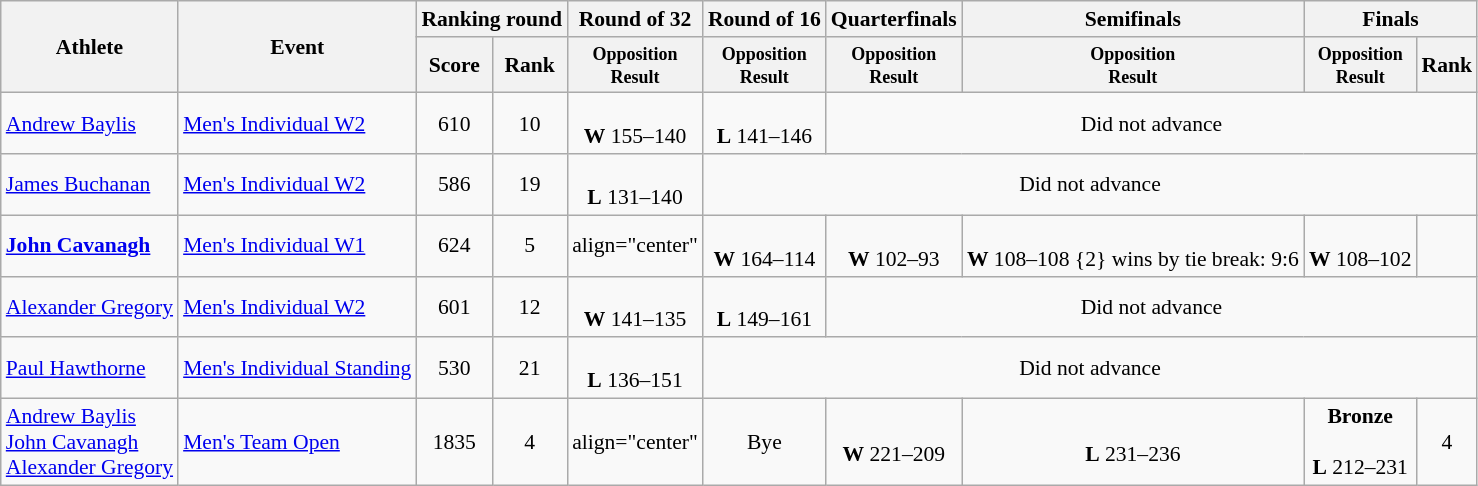<table class=wikitable style="font-size:90%">
<tr>
<th rowspan="2">Athlete</th>
<th rowspan="2">Event</th>
<th colspan="2">Ranking round</th>
<th>Round of 32</th>
<th>Round of 16</th>
<th>Quarterfinals</th>
<th>Semifinals</th>
<th colspan="2">Finals</th>
</tr>
<tr>
<th>Score</th>
<th>Rank</th>
<th style="line-height:1em"><small>Opposition<br>Result</small></th>
<th style="line-height:1em"><small>Opposition<br>Result</small></th>
<th style="line-height:1em"><small>Opposition<br>Result</small></th>
<th style="line-height:1em"><small>Opposition<br>Result</small></th>
<th style="line-height:1em"><small>Opposition<br>Result</small></th>
<th>Rank</th>
</tr>
<tr>
<td><a href='#'>Andrew Baylis</a></td>
<td><a href='#'>Men's Individual W2</a></td>
<td align="center">610</td>
<td align="center">10</td>
<td align="center"><br> <strong>W</strong> 155–140</td>
<td align="center"><br> <strong>L</strong> 141–146</td>
<td align="center" colspan="4">Did not advance</td>
</tr>
<tr>
<td><a href='#'>James Buchanan</a></td>
<td><a href='#'>Men's Individual W2</a></td>
<td align="center">586</td>
<td align="center">19</td>
<td align="center"><br> <strong>L</strong> 131–140</td>
<td align="center" colspan="5">Did not advance</td>
</tr>
<tr>
<td><strong><a href='#'>John Cavanagh</a></strong></td>
<td><a href='#'>Men's Individual W1</a></td>
<td align="center">624</td>
<td align="center">5</td>
<td>align="center" </td>
<td align="center"><br> <strong>W</strong> 164–114</td>
<td align="center"><br> <strong>W</strong> 102–93</td>
<td align="center"><br> <strong>W</strong> 108–108 {2} wins by tie break: 9:6</td>
<td align="center"><br> <strong>W</strong> 108–102</td>
<td align="center"></td>
</tr>
<tr>
<td><a href='#'>Alexander Gregory</a></td>
<td><a href='#'>Men's Individual W2</a></td>
<td align="center">601</td>
<td align="center">12</td>
<td align="center"><br> <strong>W</strong> 141–135</td>
<td align="center"><br> <strong>L</strong> 149–161</td>
<td align="center" colspan="4">Did not advance</td>
</tr>
<tr>
<td><a href='#'>Paul Hawthorne</a></td>
<td><a href='#'>Men's Individual Standing</a></td>
<td align="center">530</td>
<td align="center">21</td>
<td align="center"><br> <strong>L</strong> 136–151</td>
<td align="center" colspan="5">Did not advance</td>
</tr>
<tr>
<td><a href='#'>Andrew Baylis</a><br><a href='#'>John Cavanagh</a><br><a href='#'>Alexander Gregory</a></td>
<td><a href='#'>Men's Team Open</a></td>
<td align="center">1835</td>
<td align="center">4</td>
<td>align="center" </td>
<td align="center">Bye</td>
<td align="center"><br> <strong>W</strong> 221–209</td>
<td align="center"><br> <strong>L</strong> 231–236</td>
<td align="center"><strong>Bronze</strong><br><br> <strong>L</strong> 212–231</td>
<td align="center">4</td>
</tr>
</table>
